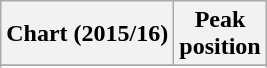<table class="wikitable sortable plainrowheaders" style="text-align:center">
<tr>
<th scope="col">Chart (2015/16)</th>
<th scope="col">Peak<br> position</th>
</tr>
<tr>
</tr>
<tr>
</tr>
</table>
